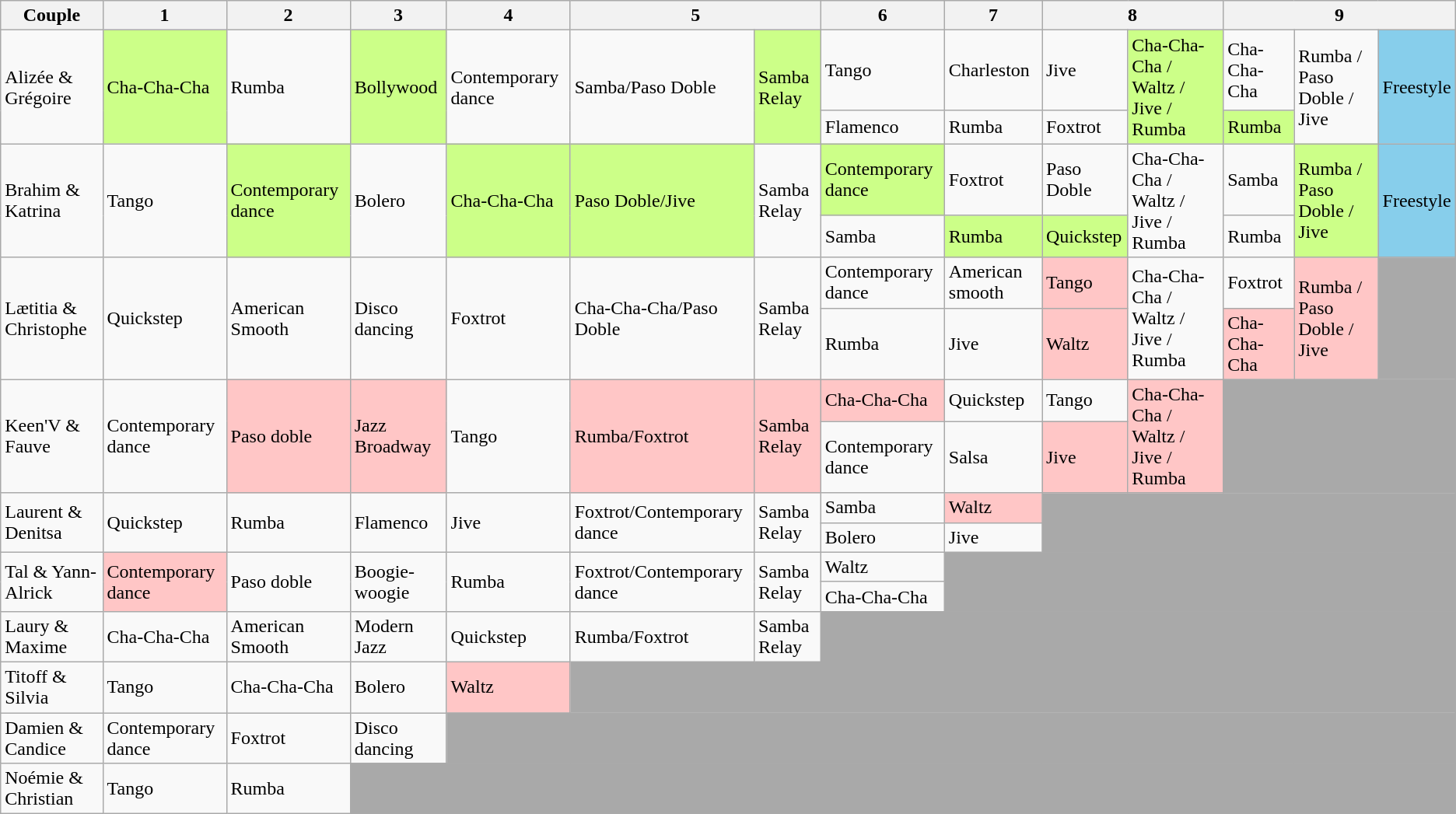<table class="wikitable" align="center">
<tr>
<th>Couple</th>
<th>1</th>
<th>2</th>
<th>3</th>
<th>4</th>
<th colspan=2>5</th>
<th>6</th>
<th>7</th>
<th colspan=2>8</th>
<th colspan=3>9</th>
</tr>
<tr>
<td rowspan="2">Alizée & Grégoire</td>
<td rowspan="2" style="background:#ccff88;">Cha-Cha-Cha</td>
<td rowspan="2">Rumba</td>
<td rowspan="2" style="background:#ccff88;">Bollywood</td>
<td rowspan="2">Contemporary dance</td>
<td rowspan="2">Samba/Paso Doble</td>
<td rowspan="2" style="background:#ccff88;">Samba Relay</td>
<td>Tango</td>
<td>Charleston</td>
<td>Jive</td>
<td rowspan="2" style="background:#ccff88;">Cha-Cha-Cha / Waltz / Jive / Rumba</td>
<td>Cha-Cha-Cha</td>
<td rowspan="2">Rumba / Paso Doble / Jive</td>
<td style="background:skyblue;" rowspan="2">Freestyle</td>
</tr>
<tr>
<td>Flamenco</td>
<td>Rumba</td>
<td>Foxtrot</td>
<td style="background:#ccff88;">Rumba</td>
</tr>
<tr>
<td rowspan="2">Brahim & Katrina</td>
<td rowspan="2">Tango</td>
<td rowspan="2" style="background:#ccff88;">Contemporary dance</td>
<td rowspan="2">Bolero</td>
<td rowspan="2" style="background:#ccff88;">Cha-Cha-Cha</td>
<td rowspan="2" style="background:#ccff88;">Paso Doble/Jive</td>
<td rowspan="2">Samba Relay</td>
<td style="background:#ccff88;">Contemporary dance</td>
<td>Foxtrot</td>
<td>Paso Doble</td>
<td rowspan="2">Cha-Cha-Cha / Waltz / Jive / Rumba</td>
<td>Samba</td>
<td style="background:#ccff88;" rowspan="2">Rumba / Paso Doble / Jive</td>
<td style="background:skyblue;" rowspan="2">Freestyle</td>
</tr>
<tr>
<td>Samba</td>
<td style="background:#ccff88;">Rumba</td>
<td style="background:#ccff88;">Quickstep</td>
<td>Rumba</td>
</tr>
<tr>
<td rowspan="2">Lætitia & Christophe</td>
<td rowspan="2">Quickstep</td>
<td rowspan="2">American Smooth</td>
<td rowspan="2">Disco dancing</td>
<td rowspan="2">Foxtrot</td>
<td rowspan="2">Cha-Cha-Cha/Paso Doble</td>
<td rowspan="2">Samba Relay</td>
<td>Contemporary dance</td>
<td>American smooth</td>
<td style="background:#ffc6c6;">Tango</td>
<td rowspan="2">Cha-Cha-Cha / Waltz / Jive / Rumba</td>
<td>Foxtrot</td>
<td style="background:#ffc6c6;" rowspan="2">Rumba / Paso Doble / Jive</td>
<td rowspan="2" style="background:darkgray;" colspan="1"></td>
</tr>
<tr>
<td>Rumba</td>
<td>Jive</td>
<td style="background:#ffc6c6;">Waltz</td>
<td style="background:#ffc6c6;">Cha-Cha-Cha</td>
</tr>
<tr>
<td rowspan="2">Keen'V & Fauve</td>
<td rowspan="2">Contemporary dance</td>
<td rowspan="2" style="background:#ffc6c6;">Paso doble</td>
<td rowspan="2" style="background:#ffc6c6;">Jazz Broadway</td>
<td rowspan="2">Tango</td>
<td rowspan="2" style="background:#ffc6c6;">Rumba/Foxtrot</td>
<td rowspan="2" style="background:#ffc6c6;">Samba Relay</td>
<td style="background:#ffc6c6;">Cha-Cha-Cha</td>
<td>Quickstep</td>
<td>Tango</td>
<td rowspan="2" style="background:#ffc6c6;">Cha-Cha-Cha / Waltz / Jive / Rumba</td>
<td rowspan="2" style="background:darkgray;" colspan="3"></td>
</tr>
<tr>
<td>Contemporary dance</td>
<td>Salsa</td>
<td style="background:#ffc6c6;">Jive</td>
</tr>
<tr>
<td rowspan="2">Laurent & Denitsa</td>
<td rowspan="2">Quickstep</td>
<td rowspan="2">Rumba</td>
<td rowspan="2">Flamenco</td>
<td rowspan="2">Jive</td>
<td rowspan="2">Foxtrot/Contemporary dance</td>
<td rowspan="2">Samba Relay</td>
<td>Samba</td>
<td style="background:#ffc6c6;">Waltz</td>
<td rowspan="2" style="background:darkgray;" colspan="5"></td>
</tr>
<tr>
<td>Bolero</td>
<td>Jive</td>
</tr>
<tr>
<td rowspan="2">Tal & Yann-Alrick</td>
<td rowspan="2" style="background:#ffc6c6;">Contemporary dance</td>
<td rowspan="2">Paso doble</td>
<td rowspan="2">Boogie-woogie</td>
<td rowspan="2">Rumba</td>
<td rowspan="2">Foxtrot/Contemporary dance</td>
<td rowspan="2">Samba Relay</td>
<td>Waltz</td>
<td rowspan="2" style="background:darkgray;" colspan="6"></td>
</tr>
<tr>
<td>Cha-Cha-Cha</td>
</tr>
<tr>
<td>Laury & Maxime</td>
<td>Cha-Cha-Cha</td>
<td>American Smooth</td>
<td>Modern Jazz</td>
<td>Quickstep</td>
<td>Rumba/Foxtrot</td>
<td>Samba Relay</td>
<td style="background:darkgray;" colspan="7"></td>
</tr>
<tr>
<td>Titoff & Silvia</td>
<td>Tango</td>
<td>Cha-Cha-Cha</td>
<td>Bolero</td>
<td style="background:#ffc6c6;">Waltz</td>
<td style="background:darkgray;" colspan="9"></td>
</tr>
<tr>
<td>Damien & Candice</td>
<td>Contemporary dance</td>
<td>Foxtrot</td>
<td>Disco dancing</td>
<td style="background:darkgray;" colspan="10"></td>
</tr>
<tr>
<td>Noémie & Christian</td>
<td>Tango</td>
<td>Rumba</td>
<td style="background:darkgray;" colspan="11"></td>
</tr>
</table>
